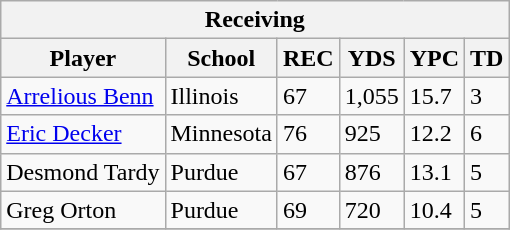<table class="wikitable">
<tr>
<th colspan="6" align="center">Receiving</th>
</tr>
<tr>
<th>Player</th>
<th>School</th>
<th>REC</th>
<th>YDS</th>
<th>YPC</th>
<th>TD</th>
</tr>
<tr>
<td><a href='#'>Arrelious Benn</a></td>
<td>Illinois</td>
<td>67</td>
<td>1,055</td>
<td>15.7</td>
<td>3</td>
</tr>
<tr>
<td><a href='#'>Eric Decker</a></td>
<td>Minnesota</td>
<td>76</td>
<td>925</td>
<td>12.2</td>
<td>6</td>
</tr>
<tr>
<td>Desmond Tardy</td>
<td>Purdue</td>
<td>67</td>
<td>876</td>
<td>13.1</td>
<td>5</td>
</tr>
<tr>
<td>Greg Orton</td>
<td>Purdue</td>
<td>69</td>
<td>720</td>
<td>10.4</td>
<td>5</td>
</tr>
<tr>
</tr>
</table>
